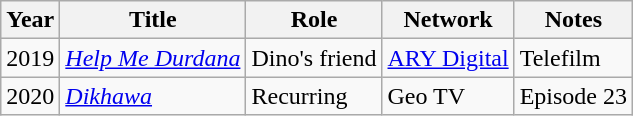<table class="wikitable">
<tr>
<th>Year</th>
<th>Title</th>
<th>Role</th>
<th>Network</th>
<th>Notes</th>
</tr>
<tr>
<td>2019</td>
<td><em><a href='#'>Help Me Durdana</a></em></td>
<td>Dino's friend</td>
<td><a href='#'>ARY Digital</a></td>
<td>Telefilm</td>
</tr>
<tr>
<td>2020</td>
<td><em><a href='#'>Dikhawa</a></em></td>
<td>Recurring</td>
<td>Geo TV</td>
<td>Episode 23</td>
</tr>
</table>
